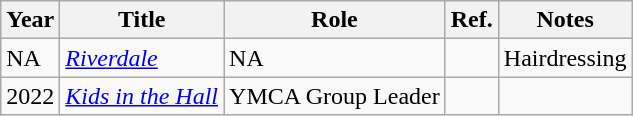<table class="wikitable sortable">
<tr>
<th width=30px>Year</th>
<th>Title</th>
<th>Role</th>
<th>Ref.</th>
<th>Notes</th>
</tr>
<tr>
<td>NA</td>
<td><em><a href='#'>Riverdale</a></em></td>
<td>NA</td>
<td></td>
<td>Hairdressing</td>
</tr>
<tr>
<td>2022</td>
<td><em><a href='#'>Kids in the Hall</a></em></td>
<td>YMCA Group Leader</td>
<td></td>
<td></td>
</tr>
</table>
